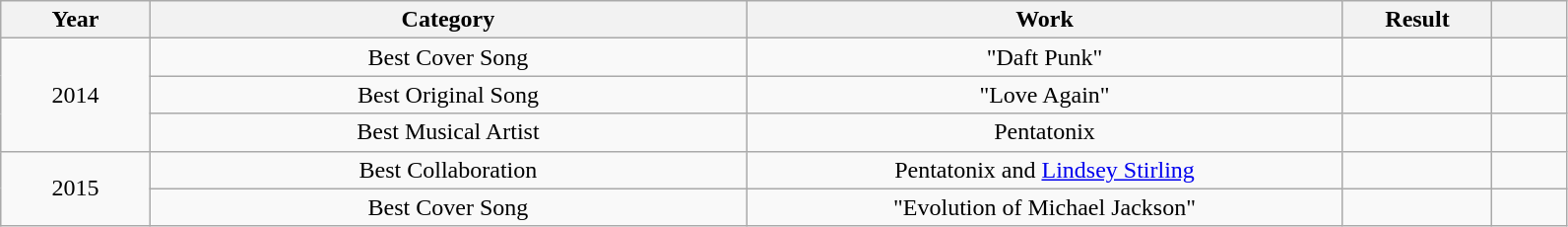<table class="wikitable">
<tr>
<th style="width:5%;">Year</th>
<th style="width:20%;">Category</th>
<th style="width:20%;">Work</th>
<th style="width:5%;">Result</th>
<th style="width:2.5%;"></th>
</tr>
<tr>
<td style="text-align:center;" rowspan="3">2014</td>
<td style="text-align:center;">Best Cover Song</td>
<td style="text-align:center;">"Daft Punk"</td>
<td></td>
<td style="text-align:center;"></td>
</tr>
<tr>
<td style="text-align:center;">Best Original Song</td>
<td style="text-align:center;">"Love Again"</td>
<td></td>
<td style="text-align:center;"></td>
</tr>
<tr>
<td style="text-align:center;">Best Musical Artist</td>
<td style="text-align:center;">Pentatonix</td>
<td></td>
<td style="text-align:center;"></td>
</tr>
<tr>
<td style="text-align:center;" rowspan="2">2015</td>
<td style="text-align:center;">Best Collaboration</td>
<td style="text-align:center;">Pentatonix and <a href='#'>Lindsey Stirling</a></td>
<td></td>
<td style="text-align:center;"></td>
</tr>
<tr>
<td style="text-align:center;">Best Cover Song</td>
<td style="text-align:center;">"Evolution of Michael Jackson"</td>
<td></td>
<td style="text-align:center;"></td>
</tr>
</table>
